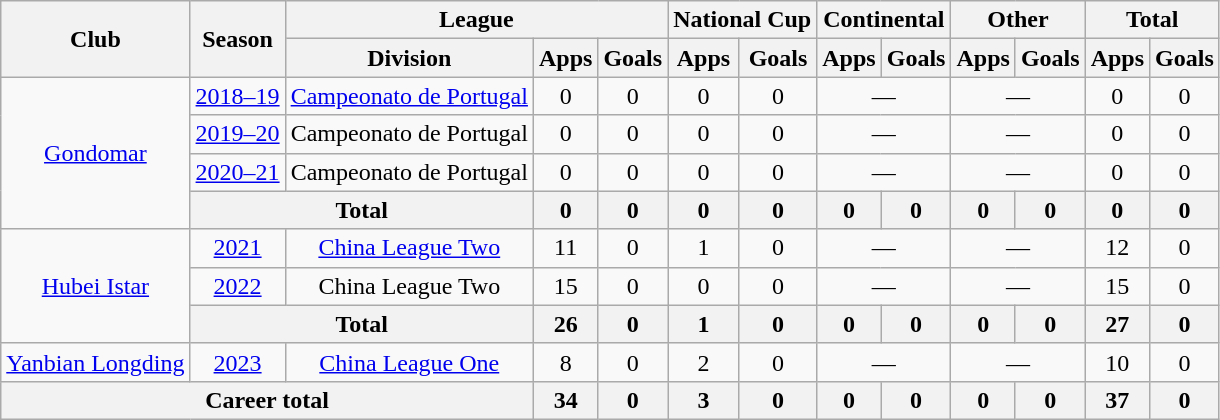<table class="wikitable" style="text-align: center">
<tr>
<th rowspan="2">Club</th>
<th rowspan="2">Season</th>
<th colspan="3">League</th>
<th colspan="2">National Cup</th>
<th colspan="2">Continental</th>
<th colspan="2">Other</th>
<th colspan="2">Total</th>
</tr>
<tr>
<th>Division</th>
<th>Apps</th>
<th>Goals</th>
<th>Apps</th>
<th>Goals</th>
<th>Apps</th>
<th>Goals</th>
<th>Apps</th>
<th>Goals</th>
<th>Apps</th>
<th>Goals</th>
</tr>
<tr>
<td rowspan=4><a href='#'>Gondomar</a></td>
<td><a href='#'>2018–19</a></td>
<td><a href='#'>Campeonato de Portugal</a></td>
<td>0</td>
<td>0</td>
<td>0</td>
<td>0</td>
<td colspan=2>—</td>
<td colspan=2>—</td>
<td>0</td>
<td>0</td>
</tr>
<tr>
<td><a href='#'>2019–20</a></td>
<td>Campeonato de Portugal</td>
<td>0</td>
<td>0</td>
<td>0</td>
<td>0</td>
<td colspan=2>—</td>
<td colspan=2>—</td>
<td>0</td>
<td>0</td>
</tr>
<tr>
<td><a href='#'>2020–21</a></td>
<td>Campeonato de Portugal</td>
<td>0</td>
<td>0</td>
<td>0</td>
<td>0</td>
<td colspan=2>—</td>
<td colspan=2>—</td>
<td>0</td>
<td>0</td>
</tr>
<tr>
<th colspan="2"><strong>Total</strong></th>
<th>0</th>
<th>0</th>
<th>0</th>
<th>0</th>
<th>0</th>
<th>0</th>
<th>0</th>
<th>0</th>
<th>0</th>
<th>0</th>
</tr>
<tr>
<td rowspan=3><a href='#'>Hubei Istar</a></td>
<td><a href='#'>2021</a></td>
<td><a href='#'>China League Two</a></td>
<td>11</td>
<td>0</td>
<td>1</td>
<td>0</td>
<td colspan=2>—</td>
<td colspan=2>—</td>
<td>12</td>
<td>0</td>
</tr>
<tr>
<td><a href='#'>2022</a></td>
<td>China League Two</td>
<td>15</td>
<td>0</td>
<td>0</td>
<td>0</td>
<td colspan=2>—</td>
<td colspan=2>—</td>
<td>15</td>
<td>0</td>
</tr>
<tr>
<th colspan="2"><strong>Total</strong></th>
<th>26</th>
<th>0</th>
<th>1</th>
<th>0</th>
<th>0</th>
<th>0</th>
<th>0</th>
<th>0</th>
<th>27</th>
<th>0</th>
</tr>
<tr>
<td><a href='#'>Yanbian Longding</a></td>
<td><a href='#'>2023</a></td>
<td><a href='#'>China League One</a></td>
<td>8</td>
<td>0</td>
<td>2</td>
<td>0</td>
<td colspan=2>—</td>
<td colspan=2>—</td>
<td>10</td>
<td>0</td>
</tr>
<tr>
<th colspan=3>Career total</th>
<th>34</th>
<th>0</th>
<th>3</th>
<th>0</th>
<th>0</th>
<th>0</th>
<th>0</th>
<th>0</th>
<th>37</th>
<th>0</th>
</tr>
</table>
